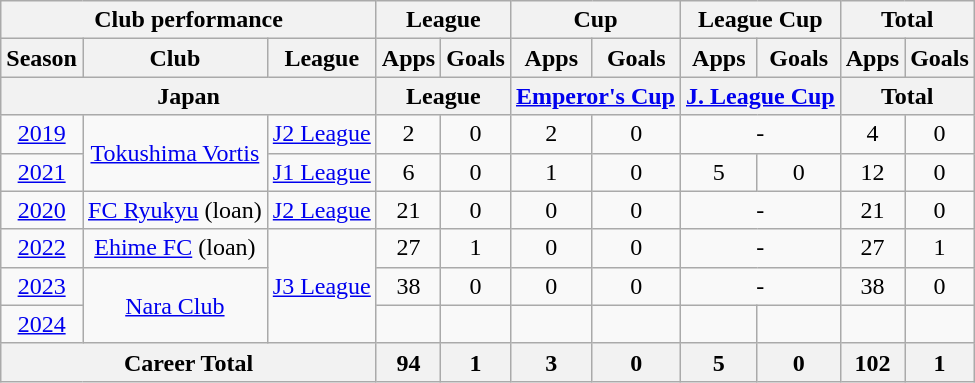<table class="wikitable" style="text-align:center;">
<tr>
<th colspan=3>Club performance</th>
<th colspan=2>League</th>
<th colspan=2>Cup</th>
<th colspan=2>League Cup</th>
<th colspan=2>Total</th>
</tr>
<tr>
<th>Season</th>
<th>Club</th>
<th>League</th>
<th>Apps</th>
<th>Goals</th>
<th>Apps</th>
<th>Goals</th>
<th>Apps</th>
<th>Goals</th>
<th>Apps</th>
<th>Goals</th>
</tr>
<tr>
<th colspan=3>Japan</th>
<th colspan=2>League</th>
<th colspan=2><a href='#'>Emperor's Cup</a></th>
<th colspan=2><a href='#'>J. League Cup</a></th>
<th colspan=6>Total</th>
</tr>
<tr>
<td><a href='#'>2019</a></td>
<td rowspan="2"><a href='#'>Tokushima Vortis</a></td>
<td><a href='#'>J2 League</a></td>
<td>2</td>
<td>0</td>
<td>2</td>
<td>0</td>
<td colspan="2">-</td>
<td>4</td>
<td>0</td>
</tr>
<tr>
<td><a href='#'>2021</a></td>
<td><a href='#'>J1 League</a></td>
<td>6</td>
<td>0</td>
<td>1</td>
<td>0</td>
<td>5</td>
<td>0</td>
<td>12</td>
<td>0</td>
</tr>
<tr>
<td><a href='#'>2020</a></td>
<td><a href='#'>FC Ryukyu</a> (loan)</td>
<td><a href='#'>J2 League</a></td>
<td>21</td>
<td>0</td>
<td>0</td>
<td>0</td>
<td colspan="2">-</td>
<td>21</td>
<td>0</td>
</tr>
<tr>
<td><a href='#'>2022</a></td>
<td><a href='#'>Ehime FC</a> (loan)</td>
<td rowspan="3"><a href='#'>J3 League</a></td>
<td>27</td>
<td>1</td>
<td>0</td>
<td>0</td>
<td colspan="2">-</td>
<td>27</td>
<td>1</td>
</tr>
<tr>
<td><a href='#'>2023</a></td>
<td rowspan="2"><a href='#'>Nara Club</a></td>
<td>38</td>
<td>0</td>
<td>0</td>
<td>0</td>
<td colspan="2">-</td>
<td>38</td>
<td>0</td>
</tr>
<tr>
<td><a href='#'>2024</a></td>
<td></td>
<td></td>
<td></td>
<td></td>
<td></td>
<td></td>
<td></td>
<td></td>
</tr>
<tr>
<th colspan=3>Career Total</th>
<th>94</th>
<th>1</th>
<th>3</th>
<th>0</th>
<th>5</th>
<th>0</th>
<th>102</th>
<th>1</th>
</tr>
</table>
